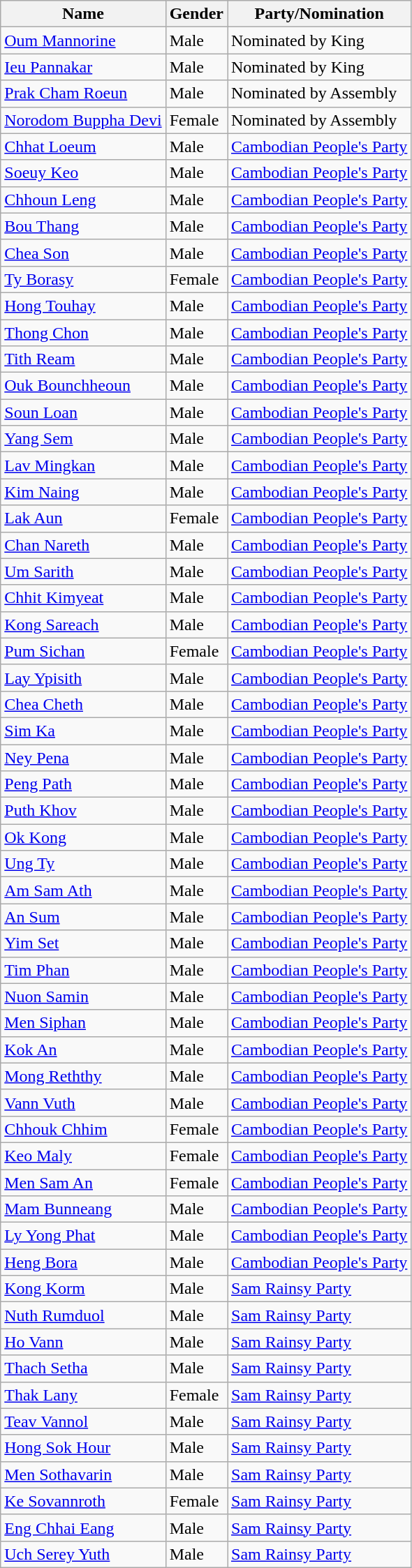<table class="wikitable sortable">
<tr valign="middle">
<th>Name</th>
<th>Gender</th>
<th>Party/Nomination</th>
</tr>
<tr>
<td><a href='#'>Oum Mannorine</a></td>
<td>Male</td>
<td>Nominated by King</td>
</tr>
<tr>
<td><a href='#'>Ieu Pannakar</a></td>
<td>Male</td>
<td>Nominated by King</td>
</tr>
<tr>
<td><a href='#'>Prak Cham Roeun</a></td>
<td>Male</td>
<td>Nominated by Assembly</td>
</tr>
<tr>
<td><a href='#'>Norodom Buppha Devi</a></td>
<td>Female</td>
<td>Nominated by Assembly</td>
</tr>
<tr>
<td><a href='#'>Chhat Loeum</a></td>
<td>Male</td>
<td><a href='#'>Cambodian People's Party</a></td>
</tr>
<tr>
<td><a href='#'>Soeuy Keo</a></td>
<td>Male</td>
<td><a href='#'>Cambodian People's Party</a></td>
</tr>
<tr>
<td><a href='#'>Chhoun Leng</a></td>
<td>Male</td>
<td><a href='#'>Cambodian People's Party</a></td>
</tr>
<tr>
<td><a href='#'>Bou Thang</a></td>
<td>Male</td>
<td><a href='#'>Cambodian People's Party</a></td>
</tr>
<tr>
<td><a href='#'>Chea Son</a></td>
<td>Male</td>
<td><a href='#'>Cambodian People's Party</a></td>
</tr>
<tr>
<td><a href='#'>Ty Borasy</a></td>
<td>Female</td>
<td><a href='#'>Cambodian People's Party</a></td>
</tr>
<tr>
<td><a href='#'>Hong Touhay</a></td>
<td>Male</td>
<td><a href='#'>Cambodian People's Party</a></td>
</tr>
<tr>
<td><a href='#'>Thong Chon</a></td>
<td>Male</td>
<td><a href='#'>Cambodian People's Party</a></td>
</tr>
<tr>
<td><a href='#'>Tith Ream</a></td>
<td>Male</td>
<td><a href='#'>Cambodian People's Party</a></td>
</tr>
<tr>
<td><a href='#'>Ouk Bounchheoun</a></td>
<td>Male</td>
<td><a href='#'>Cambodian People's Party</a></td>
</tr>
<tr>
<td><a href='#'>Soun Loan</a></td>
<td>Male</td>
<td><a href='#'>Cambodian People's Party</a></td>
</tr>
<tr>
<td><a href='#'>Yang Sem</a></td>
<td>Male</td>
<td><a href='#'>Cambodian People's Party</a></td>
</tr>
<tr>
<td><a href='#'>Lav Mingkan</a></td>
<td>Male</td>
<td><a href='#'>Cambodian People's Party</a></td>
</tr>
<tr>
<td><a href='#'>Kim Naing</a></td>
<td>Male</td>
<td><a href='#'>Cambodian People's Party</a></td>
</tr>
<tr>
<td><a href='#'>Lak Aun</a></td>
<td>Female</td>
<td><a href='#'>Cambodian People's Party</a></td>
</tr>
<tr>
<td><a href='#'>Chan Nareth</a></td>
<td>Male</td>
<td><a href='#'>Cambodian People's Party</a></td>
</tr>
<tr>
<td><a href='#'>Um Sarith</a></td>
<td>Male</td>
<td><a href='#'>Cambodian People's Party</a></td>
</tr>
<tr>
<td><a href='#'>Chhit Kimyeat</a></td>
<td>Male</td>
<td><a href='#'>Cambodian People's Party</a></td>
</tr>
<tr>
<td><a href='#'>Kong Sareach</a></td>
<td>Male</td>
<td><a href='#'>Cambodian People's Party</a></td>
</tr>
<tr>
<td><a href='#'>Pum Sichan</a></td>
<td>Female</td>
<td><a href='#'>Cambodian People's Party</a></td>
</tr>
<tr>
<td><a href='#'>Lay Ypisith</a></td>
<td>Male</td>
<td><a href='#'>Cambodian People's Party</a></td>
</tr>
<tr>
<td><a href='#'>Chea Cheth</a></td>
<td>Male</td>
<td><a href='#'>Cambodian People's Party</a></td>
</tr>
<tr>
<td><a href='#'>Sim Ka</a></td>
<td>Male</td>
<td><a href='#'>Cambodian People's Party</a></td>
</tr>
<tr>
<td><a href='#'>Ney Pena</a></td>
<td>Male</td>
<td><a href='#'>Cambodian People's Party</a></td>
</tr>
<tr>
<td><a href='#'>Peng Path</a></td>
<td>Male</td>
<td><a href='#'>Cambodian People's Party</a></td>
</tr>
<tr>
<td><a href='#'>Puth Khov</a></td>
<td>Male</td>
<td><a href='#'>Cambodian People's Party</a></td>
</tr>
<tr>
<td><a href='#'>Ok Kong</a></td>
<td>Male</td>
<td><a href='#'>Cambodian People's Party</a></td>
</tr>
<tr>
<td><a href='#'>Ung Ty</a></td>
<td>Male</td>
<td><a href='#'>Cambodian People's Party</a></td>
</tr>
<tr>
<td><a href='#'>Am Sam Ath</a></td>
<td>Male</td>
<td><a href='#'>Cambodian People's Party</a></td>
</tr>
<tr>
<td><a href='#'>An Sum</a></td>
<td>Male</td>
<td><a href='#'>Cambodian People's Party</a></td>
</tr>
<tr>
<td><a href='#'>Yim Set</a></td>
<td>Male</td>
<td><a href='#'>Cambodian People's Party</a></td>
</tr>
<tr>
<td><a href='#'>Tim Phan</a></td>
<td>Male</td>
<td><a href='#'>Cambodian People's Party</a></td>
</tr>
<tr>
<td><a href='#'>Nuon Samin</a></td>
<td>Male</td>
<td><a href='#'>Cambodian People's Party</a></td>
</tr>
<tr>
<td><a href='#'>Men Siphan</a></td>
<td>Male</td>
<td><a href='#'>Cambodian People's Party</a></td>
</tr>
<tr>
<td><a href='#'>Kok An</a></td>
<td>Male</td>
<td><a href='#'>Cambodian People's Party</a></td>
</tr>
<tr>
<td><a href='#'>Mong Reththy</a></td>
<td>Male</td>
<td><a href='#'>Cambodian People's Party</a></td>
</tr>
<tr>
<td><a href='#'>Vann Vuth</a></td>
<td>Male</td>
<td><a href='#'>Cambodian People's Party</a></td>
</tr>
<tr>
<td><a href='#'>Chhouk Chhim</a></td>
<td>Female</td>
<td><a href='#'>Cambodian People's Party</a></td>
</tr>
<tr>
<td><a href='#'>Keo Maly</a></td>
<td>Female</td>
<td><a href='#'>Cambodian People's Party</a></td>
</tr>
<tr>
<td><a href='#'>Men Sam An</a></td>
<td>Female</td>
<td><a href='#'>Cambodian People's Party</a></td>
</tr>
<tr>
<td><a href='#'>Mam Bunneang</a></td>
<td>Male</td>
<td><a href='#'>Cambodian People's Party</a></td>
</tr>
<tr>
<td><a href='#'>Ly Yong Phat</a></td>
<td>Male</td>
<td><a href='#'>Cambodian People's Party</a></td>
</tr>
<tr>
<td><a href='#'>Heng Bora</a></td>
<td>Male</td>
<td><a href='#'>Cambodian People's Party</a></td>
</tr>
<tr>
<td><a href='#'>Kong Korm</a></td>
<td>Male</td>
<td><a href='#'>Sam Rainsy Party</a></td>
</tr>
<tr>
<td><a href='#'>Nuth Rumduol</a></td>
<td>Male</td>
<td><a href='#'>Sam Rainsy Party</a></td>
</tr>
<tr>
<td><a href='#'>Ho Vann</a></td>
<td>Male</td>
<td><a href='#'>Sam Rainsy Party</a></td>
</tr>
<tr>
<td><a href='#'>Thach Setha</a></td>
<td>Male</td>
<td><a href='#'>Sam Rainsy Party</a></td>
</tr>
<tr>
<td><a href='#'>Thak Lany</a></td>
<td>Female</td>
<td><a href='#'>Sam Rainsy Party</a></td>
</tr>
<tr>
<td><a href='#'>Teav Vannol</a></td>
<td>Male</td>
<td><a href='#'>Sam Rainsy Party</a></td>
</tr>
<tr>
<td><a href='#'>Hong Sok Hour</a></td>
<td>Male</td>
<td><a href='#'>Sam Rainsy Party</a></td>
</tr>
<tr>
<td><a href='#'>Men Sothavarin</a></td>
<td>Male</td>
<td><a href='#'>Sam Rainsy Party</a></td>
</tr>
<tr>
<td><a href='#'>Ke Sovannroth</a></td>
<td>Female</td>
<td><a href='#'>Sam Rainsy Party</a></td>
</tr>
<tr>
<td><a href='#'>Eng Chhai Eang</a></td>
<td>Male</td>
<td><a href='#'>Sam Rainsy Party</a></td>
</tr>
<tr>
<td><a href='#'>Uch Serey Yuth</a></td>
<td>Male</td>
<td><a href='#'>Sam Rainsy Party</a></td>
</tr>
</table>
